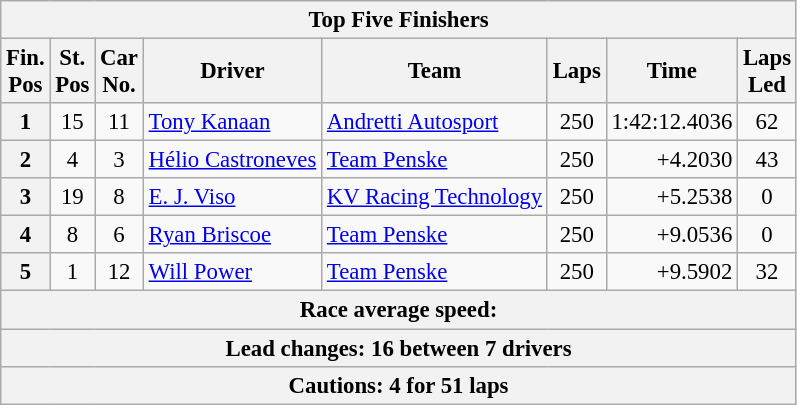<table class="wikitable" style="font-size:95%;">
<tr>
<th colspan=9>Top Five Finishers</th>
</tr>
<tr>
<th>Fin.<br>Pos</th>
<th>St.<br>Pos</th>
<th>Car<br>No.</th>
<th>Driver</th>
<th>Team</th>
<th>Laps</th>
<th>Time</th>
<th>Laps<br>Led</th>
</tr>
<tr>
<th>1</th>
<td align=center>15</td>
<td align=center>11</td>
<td> <a href='#'>Tony Kanaan</a></td>
<td><a href='#'>Andretti Autosport</a></td>
<td align=center>250</td>
<td align=right>1:42:12.4036</td>
<td align=center>62</td>
</tr>
<tr>
<th>2</th>
<td align=center>4</td>
<td align=center>3</td>
<td> <a href='#'>Hélio Castroneves</a></td>
<td><a href='#'>Team Penske</a></td>
<td align=center>250</td>
<td align=right>+4.2030</td>
<td align=center>43</td>
</tr>
<tr>
<th>3</th>
<td align=center>19</td>
<td align=center>8</td>
<td> <a href='#'>E. J. Viso</a></td>
<td><a href='#'>KV Racing Technology</a></td>
<td align=center>250</td>
<td align=right>+5.2538</td>
<td align=center>0</td>
</tr>
<tr>
<th>4</th>
<td align=center>8</td>
<td align=center>6</td>
<td> <a href='#'>Ryan Briscoe</a></td>
<td><a href='#'>Team Penske</a></td>
<td align=center>250</td>
<td align=right>+9.0536</td>
<td align=center>0</td>
</tr>
<tr>
<th>5</th>
<td align=center>1</td>
<td align=center>12</td>
<td> <a href='#'>Will Power</a></td>
<td><a href='#'>Team Penske</a></td>
<td align=center>250</td>
<td align=right>+9.5902</td>
<td align=center>32</td>
</tr>
<tr>
<th colspan=9>Race average speed: </th>
</tr>
<tr>
<th colspan=9>Lead changes: 16 between 7 drivers</th>
</tr>
<tr>
<th colspan=9>Cautions: 4 for 51 laps</th>
</tr>
</table>
